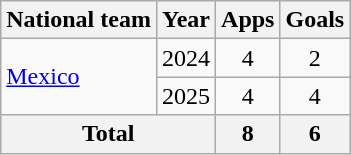<table class="wikitable">
<tr>
<th>National team</th>
<th>Year</th>
<th>Apps</th>
<th>Goals</th>
</tr>
<tr>
<td rowspan="2"><a href='#'>Mexico</a></td>
<td>2024</td>
<td align="center">4</td>
<td align="center">2</td>
</tr>
<tr>
<td>2025</td>
<td align="center">4</td>
<td align="center">4</td>
</tr>
<tr>
<th colspan="2">Total</th>
<th>8</th>
<th>6</th>
</tr>
</table>
